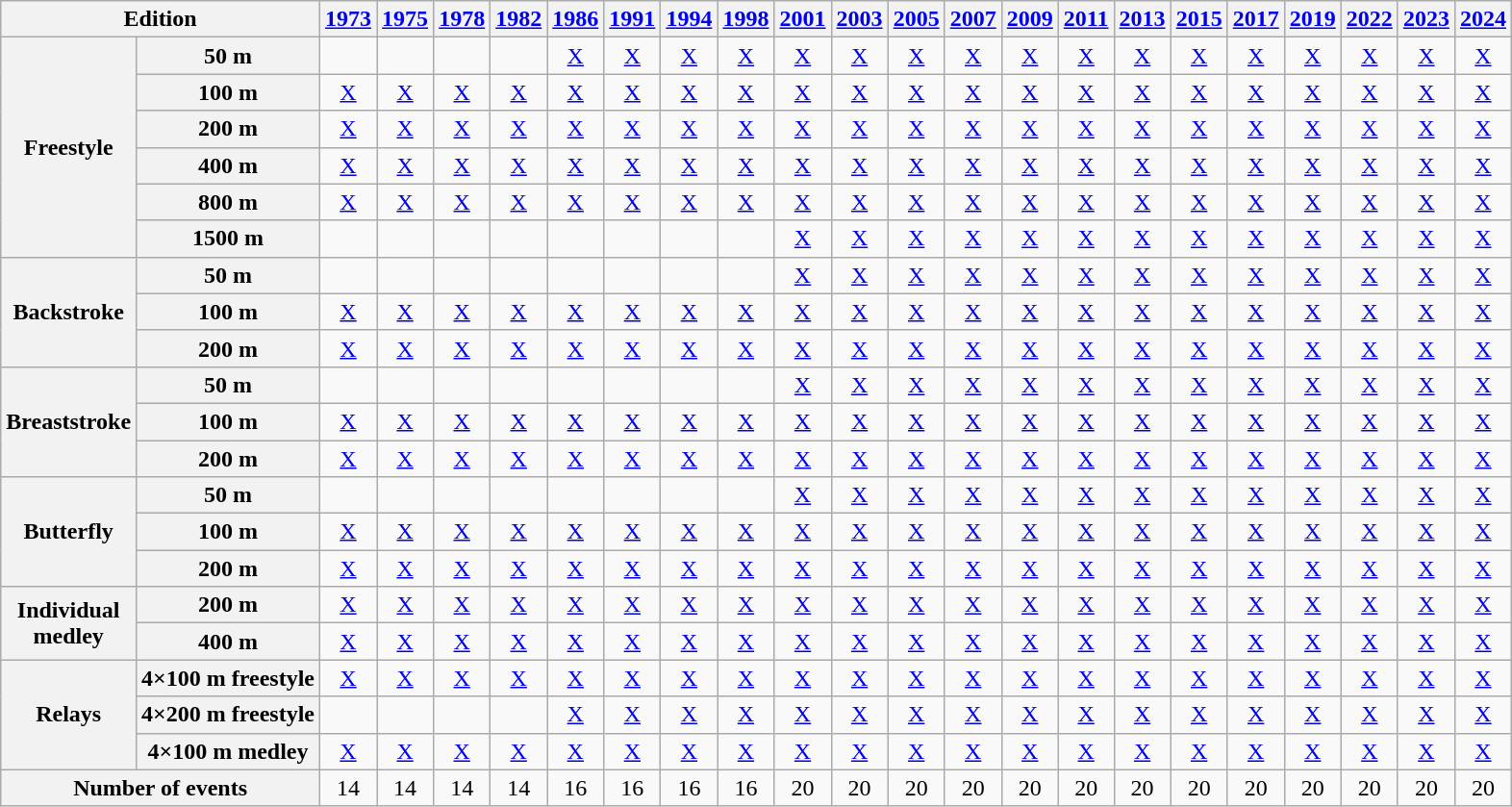<table class="wikitable" style="text-size:95%; text-align:center">
<tr>
<th colspan="2">Edition</th>
<th><a href='#'>1973</a></th>
<th><a href='#'>1975</a></th>
<th><a href='#'>1978</a></th>
<th><a href='#'>1982</a></th>
<th><a href='#'>1986</a></th>
<th><a href='#'>1991</a></th>
<th><a href='#'>1994</a></th>
<th><a href='#'>1998</a></th>
<th><a href='#'>2001</a></th>
<th><a href='#'>2003</a></th>
<th><a href='#'>2005</a></th>
<th><a href='#'>2007</a></th>
<th><a href='#'>2009</a></th>
<th><a href='#'>2011</a></th>
<th><a href='#'>2013</a></th>
<th><a href='#'>2015</a></th>
<th><a href='#'>2017</a></th>
<th><a href='#'>2019</a></th>
<th><a href='#'>2022</a></th>
<th><a href='#'>2023</a></th>
<th><a href='#'>2024</a></th>
</tr>
<tr>
<th rowspan="6">Freestyle</th>
<th>50 m</th>
<td></td>
<td></td>
<td></td>
<td></td>
<td><a href='#'>X</a></td>
<td><a href='#'>X</a></td>
<td><a href='#'>X</a></td>
<td><a href='#'>X</a></td>
<td><a href='#'>X</a></td>
<td><a href='#'>X</a></td>
<td><a href='#'>X</a></td>
<td><a href='#'>X</a></td>
<td><a href='#'>X</a></td>
<td><a href='#'>X</a></td>
<td><a href='#'>X</a></td>
<td><a href='#'>X</a></td>
<td><a href='#'>X</a></td>
<td><a href='#'>X</a></td>
<td><a href='#'>X</a></td>
<td><a href='#'>X</a></td>
<td><a href='#'>X</a></td>
</tr>
<tr>
<th>100 m</th>
<td><a href='#'>X</a></td>
<td><a href='#'>X</a></td>
<td><a href='#'>X</a></td>
<td><a href='#'>X</a></td>
<td><a href='#'>X</a></td>
<td><a href='#'>X</a></td>
<td><a href='#'>X</a></td>
<td><a href='#'>X</a></td>
<td><a href='#'>X</a></td>
<td><a href='#'>X</a></td>
<td><a href='#'>X</a></td>
<td><a href='#'>X</a></td>
<td><a href='#'>X</a></td>
<td><a href='#'>X</a></td>
<td><a href='#'>X</a></td>
<td><a href='#'>X</a></td>
<td><a href='#'>X</a></td>
<td><a href='#'>X</a></td>
<td><a href='#'>X</a></td>
<td><a href='#'>X</a></td>
<td><a href='#'>X</a></td>
</tr>
<tr>
<th>200 m</th>
<td><a href='#'>X</a></td>
<td><a href='#'>X</a></td>
<td><a href='#'>X</a></td>
<td><a href='#'>X</a></td>
<td><a href='#'>X</a></td>
<td><a href='#'>X</a></td>
<td><a href='#'>X</a></td>
<td><a href='#'>X</a></td>
<td><a href='#'>X</a></td>
<td><a href='#'>X</a></td>
<td><a href='#'>X</a></td>
<td><a href='#'>X</a></td>
<td><a href='#'>X</a></td>
<td><a href='#'>X</a></td>
<td><a href='#'>X</a></td>
<td><a href='#'>X</a></td>
<td><a href='#'>X</a></td>
<td><a href='#'>X</a></td>
<td><a href='#'>X</a></td>
<td><a href='#'>X</a></td>
<td><a href='#'>X</a></td>
</tr>
<tr>
<th>400 m</th>
<td><a href='#'>X</a></td>
<td><a href='#'>X</a></td>
<td><a href='#'>X</a></td>
<td><a href='#'>X</a></td>
<td><a href='#'>X</a></td>
<td><a href='#'>X</a></td>
<td><a href='#'>X</a></td>
<td><a href='#'>X</a></td>
<td><a href='#'>X</a></td>
<td><a href='#'>X</a></td>
<td><a href='#'>X</a></td>
<td><a href='#'>X</a></td>
<td><a href='#'>X</a></td>
<td><a href='#'>X</a></td>
<td><a href='#'>X</a></td>
<td><a href='#'>X</a></td>
<td><a href='#'>X</a></td>
<td><a href='#'>X</a></td>
<td><a href='#'>X</a></td>
<td><a href='#'>X</a></td>
<td><a href='#'>X</a></td>
</tr>
<tr>
<th>800 m</th>
<td><a href='#'>X</a></td>
<td><a href='#'>X</a></td>
<td><a href='#'>X</a></td>
<td><a href='#'>X</a></td>
<td><a href='#'>X</a></td>
<td><a href='#'>X</a></td>
<td><a href='#'>X</a></td>
<td><a href='#'>X</a></td>
<td><a href='#'>X</a></td>
<td><a href='#'>X</a></td>
<td><a href='#'>X</a></td>
<td><a href='#'>X</a></td>
<td><a href='#'>X</a></td>
<td><a href='#'>X</a></td>
<td><a href='#'>X</a></td>
<td><a href='#'>X</a></td>
<td><a href='#'>X</a></td>
<td><a href='#'>X</a></td>
<td><a href='#'>X</a></td>
<td><a href='#'>X</a></td>
<td><a href='#'>X</a></td>
</tr>
<tr>
<th>1500 m</th>
<td></td>
<td></td>
<td></td>
<td></td>
<td></td>
<td></td>
<td></td>
<td></td>
<td><a href='#'>X</a></td>
<td><a href='#'>X</a></td>
<td><a href='#'>X</a></td>
<td><a href='#'>X</a></td>
<td><a href='#'>X</a></td>
<td><a href='#'>X</a></td>
<td><a href='#'>X</a></td>
<td><a href='#'>X</a></td>
<td><a href='#'>X</a></td>
<td><a href='#'>X</a></td>
<td><a href='#'>X</a></td>
<td><a href='#'>X</a></td>
<td><a href='#'>X</a></td>
</tr>
<tr>
<th rowspan="3">Backstroke</th>
<th>50 m</th>
<td></td>
<td></td>
<td></td>
<td></td>
<td></td>
<td></td>
<td></td>
<td></td>
<td><a href='#'>X</a></td>
<td><a href='#'>X</a></td>
<td><a href='#'>X</a></td>
<td><a href='#'>X</a></td>
<td><a href='#'>X</a></td>
<td><a href='#'>X</a></td>
<td><a href='#'>X</a></td>
<td><a href='#'>X</a></td>
<td><a href='#'>X</a></td>
<td><a href='#'>X</a></td>
<td><a href='#'>X</a></td>
<td><a href='#'>X</a></td>
<td><a href='#'>X</a></td>
</tr>
<tr>
<th>100 m</th>
<td><a href='#'>X</a></td>
<td><a href='#'>X</a></td>
<td><a href='#'>X</a></td>
<td><a href='#'>X</a></td>
<td><a href='#'>X</a></td>
<td><a href='#'>X</a></td>
<td><a href='#'>X</a></td>
<td><a href='#'>X</a></td>
<td><a href='#'>X</a></td>
<td><a href='#'>X</a></td>
<td><a href='#'>X</a></td>
<td><a href='#'>X</a></td>
<td><a href='#'>X</a></td>
<td><a href='#'>X</a></td>
<td><a href='#'>X</a></td>
<td><a href='#'>X</a></td>
<td><a href='#'>X</a></td>
<td><a href='#'>X</a></td>
<td><a href='#'>X</a></td>
<td><a href='#'>X</a></td>
<td><a href='#'>X</a></td>
</tr>
<tr>
<th>200 m</th>
<td><a href='#'>X</a></td>
<td><a href='#'>X</a></td>
<td><a href='#'>X</a></td>
<td><a href='#'>X</a></td>
<td><a href='#'>X</a></td>
<td><a href='#'>X</a></td>
<td><a href='#'>X</a></td>
<td><a href='#'>X</a></td>
<td><a href='#'>X</a></td>
<td><a href='#'>X</a></td>
<td><a href='#'>X</a></td>
<td><a href='#'>X</a></td>
<td><a href='#'>X</a></td>
<td><a href='#'>X</a></td>
<td><a href='#'>X</a></td>
<td><a href='#'>X</a></td>
<td><a href='#'>X</a></td>
<td><a href='#'>X</a></td>
<td><a href='#'>X</a></td>
<td><a href='#'>X</a></td>
<td><a href='#'>X</a></td>
</tr>
<tr>
<th rowspan="3">Breaststroke</th>
<th>50 m</th>
<td></td>
<td></td>
<td></td>
<td></td>
<td></td>
<td></td>
<td></td>
<td></td>
<td><a href='#'>X</a></td>
<td><a href='#'>X</a></td>
<td><a href='#'>X</a></td>
<td><a href='#'>X</a></td>
<td><a href='#'>X</a></td>
<td><a href='#'>X</a></td>
<td><a href='#'>X</a></td>
<td><a href='#'>X</a></td>
<td><a href='#'>X</a></td>
<td><a href='#'>X</a></td>
<td><a href='#'>X</a></td>
<td><a href='#'>X</a></td>
<td><a href='#'>X</a></td>
</tr>
<tr>
<th>100 m</th>
<td><a href='#'>X</a></td>
<td><a href='#'>X</a></td>
<td><a href='#'>X</a></td>
<td><a href='#'>X</a></td>
<td><a href='#'>X</a></td>
<td><a href='#'>X</a></td>
<td><a href='#'>X</a></td>
<td><a href='#'>X</a></td>
<td><a href='#'>X</a></td>
<td><a href='#'>X</a></td>
<td><a href='#'>X</a></td>
<td><a href='#'>X</a></td>
<td><a href='#'>X</a></td>
<td><a href='#'>X</a></td>
<td><a href='#'>X</a></td>
<td><a href='#'>X</a></td>
<td><a href='#'>X</a></td>
<td><a href='#'>X</a></td>
<td><a href='#'>X</a></td>
<td><a href='#'>X</a></td>
<td><a href='#'>X</a></td>
</tr>
<tr>
<th>200 m</th>
<td><a href='#'>X</a></td>
<td><a href='#'>X</a></td>
<td><a href='#'>X</a></td>
<td><a href='#'>X</a></td>
<td><a href='#'>X</a></td>
<td><a href='#'>X</a></td>
<td><a href='#'>X</a></td>
<td><a href='#'>X</a></td>
<td><a href='#'>X</a></td>
<td><a href='#'>X</a></td>
<td><a href='#'>X</a></td>
<td><a href='#'>X</a></td>
<td><a href='#'>X</a></td>
<td><a href='#'>X</a></td>
<td><a href='#'>X</a></td>
<td><a href='#'>X</a></td>
<td><a href='#'>X</a></td>
<td><a href='#'>X</a></td>
<td><a href='#'>X</a></td>
<td><a href='#'>X</a></td>
<td><a href='#'>X</a></td>
</tr>
<tr>
<th rowspan="3">Butterfly</th>
<th>50 m</th>
<td></td>
<td></td>
<td></td>
<td></td>
<td></td>
<td></td>
<td></td>
<td></td>
<td><a href='#'>X</a></td>
<td><a href='#'>X</a></td>
<td><a href='#'>X</a></td>
<td><a href='#'>X</a></td>
<td><a href='#'>X</a></td>
<td><a href='#'>X</a></td>
<td><a href='#'>X</a></td>
<td><a href='#'>X</a></td>
<td><a href='#'>X</a></td>
<td><a href='#'>X</a></td>
<td><a href='#'>X</a></td>
<td><a href='#'>X</a></td>
<td><a href='#'>X</a></td>
</tr>
<tr>
<th>100 m</th>
<td><a href='#'>X</a></td>
<td><a href='#'>X</a></td>
<td><a href='#'>X</a></td>
<td><a href='#'>X</a></td>
<td><a href='#'>X</a></td>
<td><a href='#'>X</a></td>
<td><a href='#'>X</a></td>
<td><a href='#'>X</a></td>
<td><a href='#'>X</a></td>
<td><a href='#'>X</a></td>
<td><a href='#'>X</a></td>
<td><a href='#'>X</a></td>
<td><a href='#'>X</a></td>
<td><a href='#'>X</a></td>
<td><a href='#'>X</a></td>
<td><a href='#'>X</a></td>
<td><a href='#'>X</a></td>
<td><a href='#'>X</a></td>
<td><a href='#'>X</a></td>
<td><a href='#'>X</a></td>
<td><a href='#'>X</a></td>
</tr>
<tr>
<th>200 m</th>
<td><a href='#'>X</a></td>
<td><a href='#'>X</a></td>
<td><a href='#'>X</a></td>
<td><a href='#'>X</a></td>
<td><a href='#'>X</a></td>
<td><a href='#'>X</a></td>
<td><a href='#'>X</a></td>
<td><a href='#'>X</a></td>
<td><a href='#'>X</a></td>
<td><a href='#'>X</a></td>
<td><a href='#'>X</a></td>
<td><a href='#'>X</a></td>
<td><a href='#'>X</a></td>
<td><a href='#'>X</a></td>
<td><a href='#'>X</a></td>
<td><a href='#'>X</a></td>
<td><a href='#'>X</a></td>
<td><a href='#'>X</a></td>
<td><a href='#'>X</a></td>
<td><a href='#'>X</a></td>
<td><a href='#'>X</a></td>
</tr>
<tr>
<th rowspan="2">Individual<br>medley</th>
<th>200 m</th>
<td><a href='#'>X</a></td>
<td><a href='#'>X</a></td>
<td><a href='#'>X</a></td>
<td><a href='#'>X</a></td>
<td><a href='#'>X</a></td>
<td><a href='#'>X</a></td>
<td><a href='#'>X</a></td>
<td><a href='#'>X</a></td>
<td><a href='#'>X</a></td>
<td><a href='#'>X</a></td>
<td><a href='#'>X</a></td>
<td><a href='#'>X</a></td>
<td><a href='#'>X</a></td>
<td><a href='#'>X</a></td>
<td><a href='#'>X</a></td>
<td><a href='#'>X</a></td>
<td><a href='#'>X</a></td>
<td><a href='#'>X</a></td>
<td><a href='#'>X</a></td>
<td><a href='#'>X</a></td>
<td><a href='#'>X</a></td>
</tr>
<tr>
<th>400 m</th>
<td><a href='#'>X</a></td>
<td><a href='#'>X</a></td>
<td><a href='#'>X</a></td>
<td><a href='#'>X</a></td>
<td><a href='#'>X</a></td>
<td><a href='#'>X</a></td>
<td><a href='#'>X</a></td>
<td><a href='#'>X</a></td>
<td><a href='#'>X</a></td>
<td><a href='#'>X</a></td>
<td><a href='#'>X</a></td>
<td><a href='#'>X</a></td>
<td><a href='#'>X</a></td>
<td><a href='#'>X</a></td>
<td><a href='#'>X</a></td>
<td><a href='#'>X</a></td>
<td><a href='#'>X</a></td>
<td><a href='#'>X</a></td>
<td><a href='#'>X</a></td>
<td><a href='#'>X</a></td>
<td><a href='#'>X</a></td>
</tr>
<tr>
<th rowspan="3">Relays</th>
<th>4×100 m freestyle</th>
<td><a href='#'>X</a></td>
<td><a href='#'>X</a></td>
<td><a href='#'>X</a></td>
<td><a href='#'>X</a></td>
<td><a href='#'>X</a></td>
<td><a href='#'>X</a></td>
<td><a href='#'>X</a></td>
<td><a href='#'>X</a></td>
<td><a href='#'>X</a></td>
<td><a href='#'>X</a></td>
<td><a href='#'>X</a></td>
<td><a href='#'>X</a></td>
<td><a href='#'>X</a></td>
<td><a href='#'>X</a></td>
<td><a href='#'>X</a></td>
<td><a href='#'>X</a></td>
<td><a href='#'>X</a></td>
<td><a href='#'>X</a></td>
<td><a href='#'>X</a></td>
<td><a href='#'>X</a></td>
<td><a href='#'>X</a></td>
</tr>
<tr>
<th>4×200 m freestyle</th>
<td></td>
<td></td>
<td></td>
<td></td>
<td><a href='#'>X</a></td>
<td><a href='#'>X</a></td>
<td><a href='#'>X</a></td>
<td><a href='#'>X</a></td>
<td><a href='#'>X</a></td>
<td><a href='#'>X</a></td>
<td><a href='#'>X</a></td>
<td><a href='#'>X</a></td>
<td><a href='#'>X</a></td>
<td><a href='#'>X</a></td>
<td><a href='#'>X</a></td>
<td><a href='#'>X</a></td>
<td><a href='#'>X</a></td>
<td><a href='#'>X</a></td>
<td><a href='#'>X</a></td>
<td><a href='#'>X</a></td>
<td><a href='#'>X</a></td>
</tr>
<tr>
<th>4×100 m medley</th>
<td><a href='#'>X</a></td>
<td><a href='#'>X</a></td>
<td><a href='#'>X</a></td>
<td><a href='#'>X</a></td>
<td><a href='#'>X</a></td>
<td><a href='#'>X</a></td>
<td><a href='#'>X</a></td>
<td><a href='#'>X</a></td>
<td><a href='#'>X</a></td>
<td><a href='#'>X</a></td>
<td><a href='#'>X</a></td>
<td><a href='#'>X</a></td>
<td><a href='#'>X</a></td>
<td><a href='#'>X</a></td>
<td><a href='#'>X</a></td>
<td><a href='#'>X</a></td>
<td><a href='#'>X</a></td>
<td><a href='#'>X</a></td>
<td><a href='#'>X</a></td>
<td><a href='#'>X</a></td>
<td><a href='#'>X</a></td>
</tr>
<tr>
<th colspan="2">Number of events</th>
<td>14</td>
<td>14</td>
<td>14</td>
<td>14</td>
<td>16</td>
<td>16</td>
<td>16</td>
<td>16</td>
<td>20</td>
<td>20</td>
<td>20</td>
<td>20</td>
<td>20</td>
<td>20</td>
<td>20</td>
<td>20</td>
<td>20</td>
<td>20</td>
<td>20</td>
<td>20</td>
<td>20</td>
</tr>
</table>
